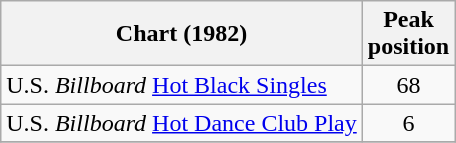<table class="wikitable sortable">
<tr>
<th align="left">Chart (1982)</th>
<th align="center">Peak<br>position</th>
</tr>
<tr>
<td>U.S. <em>Billboard</em> <a href='#'>Hot Black Singles</a></td>
<td align="center">68</td>
</tr>
<tr>
<td>U.S. <em>Billboard</em> <a href='#'>Hot Dance Club Play</a></td>
<td align="center">6</td>
</tr>
<tr>
</tr>
</table>
